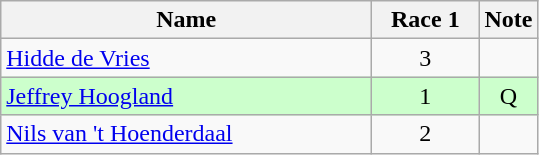<table class="wikitable" style="text-align:center;">
<tr>
<th style="width:15em">Name</th>
<th style="width:4em">Race 1</th>
<th>Note</th>
</tr>
<tr>
<td align=left><a href='#'>Hidde de Vries</a></td>
<td>3</td>
<td></td>
</tr>
<tr bgcolor=ccffcc>
<td align=left><a href='#'>Jeffrey Hoogland</a></td>
<td>1</td>
<td>Q</td>
</tr>
<tr>
<td align=left><a href='#'>Nils van 't Hoenderdaal</a></td>
<td>2</td>
<td></td>
</tr>
</table>
